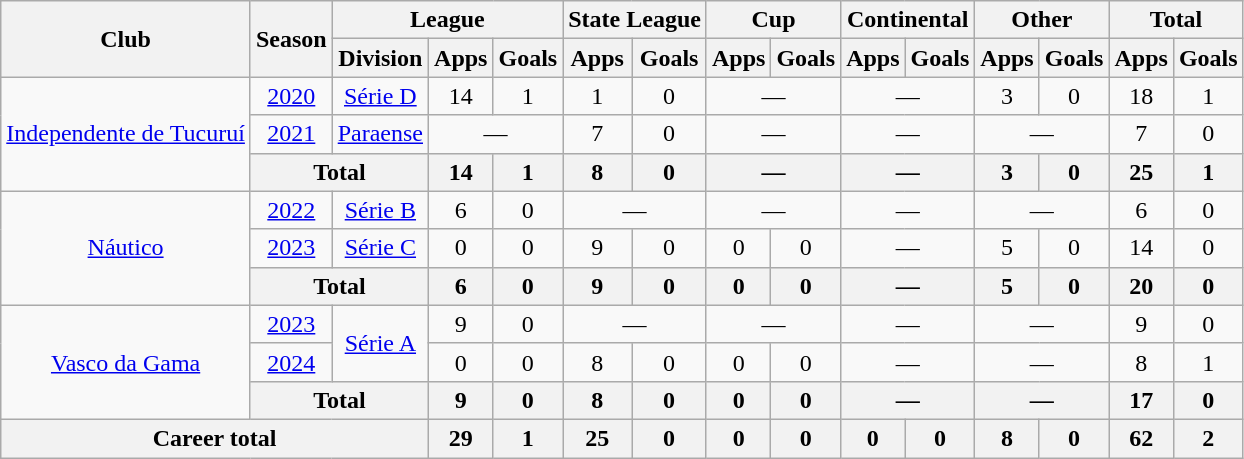<table class="wikitable" style="text-align: center;">
<tr>
<th rowspan="2">Club</th>
<th rowspan="2">Season</th>
<th colspan="3">League</th>
<th colspan="2">State League</th>
<th colspan="2">Cup</th>
<th colspan="2">Continental</th>
<th colspan="2">Other</th>
<th colspan="2">Total</th>
</tr>
<tr>
<th>Division</th>
<th>Apps</th>
<th>Goals</th>
<th>Apps</th>
<th>Goals</th>
<th>Apps</th>
<th>Goals</th>
<th>Apps</th>
<th>Goals</th>
<th>Apps</th>
<th>Goals</th>
<th>Apps</th>
<th>Goals</th>
</tr>
<tr>
<td rowspan="3" valign="center"><a href='#'>Independente de Tucuruí</a></td>
<td><a href='#'>2020</a></td>
<td><a href='#'>Série D</a></td>
<td>14</td>
<td>1</td>
<td>1</td>
<td>0</td>
<td colspan="2">—</td>
<td colspan="2">—</td>
<td>3</td>
<td>0</td>
<td>18</td>
<td>1</td>
</tr>
<tr>
<td><a href='#'>2021</a></td>
<td><a href='#'>Paraense</a></td>
<td colspan="2">—</td>
<td>7</td>
<td>0</td>
<td colspan="2">—</td>
<td colspan="2">—</td>
<td colspan="2">—</td>
<td>7</td>
<td>0</td>
</tr>
<tr>
<th colspan="2">Total</th>
<th>14</th>
<th>1</th>
<th>8</th>
<th>0</th>
<th colspan="2">—</th>
<th colspan="2">—</th>
<th>3</th>
<th>0</th>
<th>25</th>
<th>1</th>
</tr>
<tr>
<td rowspan="3" valign="center"><a href='#'>Náutico</a></td>
<td><a href='#'>2022</a></td>
<td><a href='#'>Série B</a></td>
<td>6</td>
<td>0</td>
<td colspan="2">—</td>
<td colspan="2">—</td>
<td colspan="2">—</td>
<td colspan="2">—</td>
<td>6</td>
<td>0</td>
</tr>
<tr>
<td><a href='#'>2023</a></td>
<td><a href='#'>Série C</a></td>
<td>0</td>
<td>0</td>
<td>9</td>
<td>0</td>
<td>0</td>
<td>0</td>
<td colspan="2">—</td>
<td>5</td>
<td>0</td>
<td>14</td>
<td>0</td>
</tr>
<tr>
<th colspan="2">Total</th>
<th>6</th>
<th>0</th>
<th>9</th>
<th>0</th>
<th>0</th>
<th>0</th>
<th colspan="2">—</th>
<th>5</th>
<th>0</th>
<th>20</th>
<th>0</th>
</tr>
<tr>
<td rowspan="3" valign="center"><a href='#'>Vasco da Gama</a></td>
<td><a href='#'>2023</a></td>
<td rowspan="2"><a href='#'>Série A</a></td>
<td>9</td>
<td>0</td>
<td colspan="2">—</td>
<td colspan="2">—</td>
<td colspan="2">—</td>
<td colspan="2">—</td>
<td>9</td>
<td>0</td>
</tr>
<tr>
<td><a href='#'>2024</a></td>
<td>0</td>
<td>0</td>
<td>8</td>
<td>0</td>
<td>0</td>
<td>0</td>
<td colspan="2">—</td>
<td colspan="2">—</td>
<td>8</td>
<td>1</td>
</tr>
<tr>
<th colspan="2">Total</th>
<th>9</th>
<th>0</th>
<th>8</th>
<th>0</th>
<th>0</th>
<th>0</th>
<th colspan="2">—</th>
<th colspan="2">—</th>
<th>17</th>
<th>0</th>
</tr>
<tr>
<th colspan="3"><strong>Career total</strong></th>
<th>29</th>
<th>1</th>
<th>25</th>
<th>0</th>
<th>0</th>
<th>0</th>
<th>0</th>
<th>0</th>
<th>8</th>
<th>0</th>
<th>62</th>
<th>2</th>
</tr>
</table>
